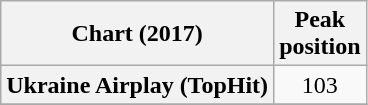<table class="wikitable plainrowheaders" style="text-align:center">
<tr>
<th scope="col">Chart (2017)</th>
<th scope="col">Peak<br>position</th>
</tr>
<tr>
<th scope="row">Ukraine Airplay (TopHit)</th>
<td>103</td>
</tr>
<tr>
</tr>
</table>
